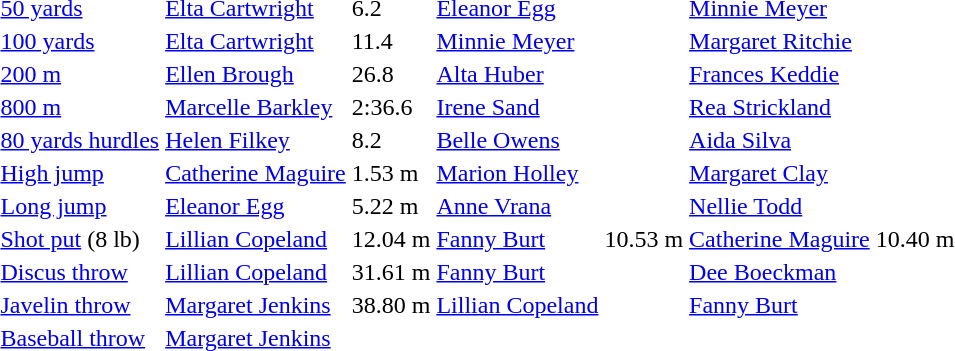<table>
<tr>
<td><a href='#'>50 yards</a></td>
<td><a href='#'>Elta Cartwright</a></td>
<td>6.2</td>
<td><a href='#'>Eleanor Egg</a></td>
<td></td>
<td><a href='#'>Minnie Meyer</a></td>
<td></td>
</tr>
<tr>
<td><a href='#'>100 yards</a></td>
<td><a href='#'>Elta Cartwright</a></td>
<td>11.4</td>
<td><a href='#'>Minnie Meyer</a></td>
<td></td>
<td><a href='#'>Margaret Ritchie</a></td>
<td></td>
</tr>
<tr>
<td><a href='#'>200 m</a></td>
<td><a href='#'>Ellen Brough</a></td>
<td>26.8</td>
<td><a href='#'>Alta Huber</a></td>
<td></td>
<td><a href='#'>Frances Keddie</a></td>
<td></td>
</tr>
<tr>
<td><a href='#'>800 m</a></td>
<td><a href='#'>Marcelle Barkley</a></td>
<td>2:36.6</td>
<td><a href='#'>Irene Sand</a></td>
<td></td>
<td><a href='#'>Rea Strickland</a></td>
<td></td>
</tr>
<tr>
<td><a href='#'>80 yards hurdles</a></td>
<td><a href='#'>Helen Filkey</a></td>
<td>8.2</td>
<td><a href='#'>Belle Owens</a></td>
<td></td>
<td><a href='#'>Aida Silva</a></td>
<td></td>
</tr>
<tr>
<td><a href='#'>High jump</a></td>
<td><a href='#'>Catherine Maguire</a></td>
<td>1.53 m</td>
<td><a href='#'>Marion Holley</a></td>
<td></td>
<td><a href='#'>Margaret Clay</a></td>
<td></td>
</tr>
<tr>
<td><a href='#'>Long jump</a></td>
<td><a href='#'>Eleanor Egg</a></td>
<td>5.22 m</td>
<td><a href='#'>Anne Vrana</a></td>
<td></td>
<td><a href='#'>Nellie Todd</a></td>
<td></td>
</tr>
<tr>
<td><a href='#'>Shot put</a> (8 lb)</td>
<td><a href='#'>Lillian Copeland</a></td>
<td>12.04 m</td>
<td><a href='#'>Fanny Burt</a></td>
<td>10.53 m</td>
<td><a href='#'>Catherine Maguire</a></td>
<td>10.40 m</td>
</tr>
<tr>
<td><a href='#'>Discus throw</a></td>
<td><a href='#'>Lillian Copeland</a></td>
<td>31.61 m</td>
<td><a href='#'>Fanny Burt</a></td>
<td></td>
<td><a href='#'>Dee Boeckman</a></td>
<td></td>
</tr>
<tr>
<td><a href='#'>Javelin throw</a></td>
<td><a href='#'>Margaret Jenkins</a></td>
<td>38.80 m</td>
<td><a href='#'>Lillian Copeland</a></td>
<td></td>
<td><a href='#'>Fanny Burt</a></td>
<td></td>
</tr>
<tr>
<td><a href='#'>Baseball throw</a></td>
<td><a href='#'>Margaret Jenkins</a></td>
<td></td>
<td></td>
<td></td>
<td></td>
<td></td>
</tr>
</table>
